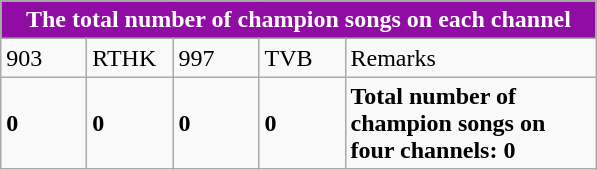<table class="wikitable">
<tr>
<th colspan="5" style="background:#910CA5; color:white"><strong>The total number of champion songs on each channel</strong></th>
</tr>
<tr>
<td style="width:50px;">903</td>
<td style="width:50px;">RTHK</td>
<td style="width:50px;">997</td>
<td style="width:50px;">TVB</td>
<td style="width:160px;">Remarks</td>
</tr>
<tr>
<td><strong>0</strong></td>
<td><strong>0</strong></td>
<td><strong>0</strong></td>
<td><strong>0</strong></td>
<td><strong>Total number of champion songs on four channels: 0</strong></td>
</tr>
</table>
